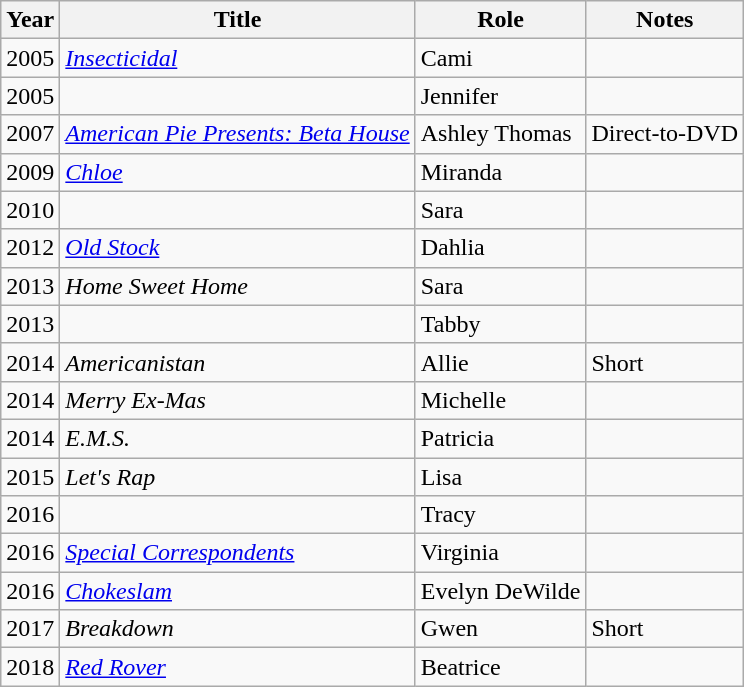<table class="wikitable sortable">
<tr>
<th>Year</th>
<th>Title</th>
<th>Role</th>
<th class="unsortable">Notes</th>
</tr>
<tr>
<td>2005</td>
<td><em><a href='#'>Insecticidal</a></em></td>
<td>Cami</td>
<td></td>
</tr>
<tr>
<td>2005</td>
<td><em></em></td>
<td>Jennifer</td>
<td></td>
</tr>
<tr>
<td>2007</td>
<td><em><a href='#'>American Pie Presents: Beta House</a></em></td>
<td>Ashley Thomas</td>
<td>Direct-to-DVD</td>
</tr>
<tr>
<td>2009</td>
<td><em><a href='#'>Chloe</a></em></td>
<td>Miranda</td>
<td></td>
</tr>
<tr>
<td>2010</td>
<td><em></em></td>
<td>Sara</td>
<td></td>
</tr>
<tr>
<td>2012</td>
<td><em><a href='#'>Old Stock</a></em></td>
<td>Dahlia</td>
<td></td>
</tr>
<tr>
<td>2013</td>
<td><em>Home Sweet Home</em></td>
<td>Sara</td>
<td></td>
</tr>
<tr>
<td>2013</td>
<td><em></em></td>
<td>Tabby</td>
<td></td>
</tr>
<tr>
<td>2014</td>
<td><em>Americanistan</em></td>
<td>Allie</td>
<td>Short</td>
</tr>
<tr>
<td>2014</td>
<td><em>Merry Ex-Mas</em></td>
<td>Michelle</td>
<td></td>
</tr>
<tr>
<td>2014</td>
<td><em>E.M.S.</em></td>
<td>Patricia</td>
<td></td>
</tr>
<tr>
<td>2015</td>
<td><em>Let's Rap</em></td>
<td>Lisa</td>
<td></td>
</tr>
<tr>
<td>2016</td>
<td><em></em></td>
<td>Tracy</td>
<td></td>
</tr>
<tr>
<td>2016</td>
<td><em><a href='#'>Special Correspondents</a></em></td>
<td>Virginia</td>
<td></td>
</tr>
<tr>
<td>2016</td>
<td><em><a href='#'>Chokeslam</a></em></td>
<td>Evelyn DeWilde</td>
<td></td>
</tr>
<tr>
<td>2017</td>
<td><em>Breakdown</em></td>
<td>Gwen</td>
<td>Short</td>
</tr>
<tr>
<td>2018</td>
<td><em><a href='#'>Red Rover</a></em></td>
<td>Beatrice</td>
<td></td>
</tr>
</table>
